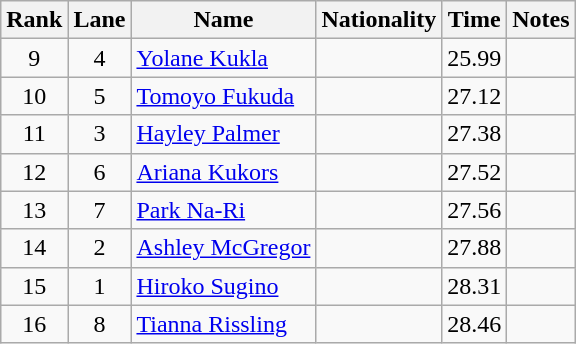<table class="wikitable sortable" style="text-align:center">
<tr>
<th>Rank</th>
<th>Lane</th>
<th>Name</th>
<th>Nationality</th>
<th>Time</th>
<th>Notes</th>
</tr>
<tr>
<td>9</td>
<td>4</td>
<td align=left><a href='#'>Yolane Kukla</a></td>
<td align=left></td>
<td>25.99</td>
<td></td>
</tr>
<tr>
<td>10</td>
<td>5</td>
<td align=left><a href='#'>Tomoyo Fukuda</a></td>
<td align=left></td>
<td>27.12</td>
<td></td>
</tr>
<tr>
<td>11</td>
<td>3</td>
<td align=left><a href='#'>Hayley Palmer</a></td>
<td align=left></td>
<td>27.38</td>
<td></td>
</tr>
<tr>
<td>12</td>
<td>6</td>
<td align=left><a href='#'>Ariana Kukors</a></td>
<td align=left></td>
<td>27.52</td>
<td></td>
</tr>
<tr>
<td>13</td>
<td>7</td>
<td align=left><a href='#'>Park Na-Ri</a></td>
<td align=left></td>
<td>27.56</td>
<td></td>
</tr>
<tr>
<td>14</td>
<td>2</td>
<td align=left><a href='#'>Ashley McGregor</a></td>
<td align=left></td>
<td>27.88</td>
<td></td>
</tr>
<tr>
<td>15</td>
<td>1</td>
<td align=left><a href='#'>Hiroko Sugino</a></td>
<td align=left></td>
<td>28.31</td>
<td></td>
</tr>
<tr>
<td>16</td>
<td>8</td>
<td align=left><a href='#'>Tianna Rissling</a></td>
<td align=left></td>
<td>28.46</td>
<td></td>
</tr>
</table>
